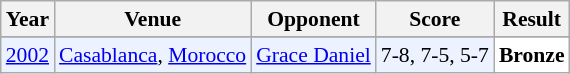<table class="sortable wikitable" style="font-size: 90%;">
<tr>
<th>Year</th>
<th>Venue</th>
<th>Opponent</th>
<th>Score</th>
<th>Result</th>
</tr>
<tr>
</tr>
<tr style="background:#ECF2FF">
<td align="center"><a href='#'>2002</a></td>
<td align="left"><a href='#'>Casablanca</a>, <a href='#'>Morocco</a></td>
<td align="left"> <a href='#'>Grace Daniel</a></td>
<td align="left">7-8, 7-5, 5-7</td>
<td style="text-align:left; background:white"> <strong>Bronze</strong></td>
</tr>
</table>
